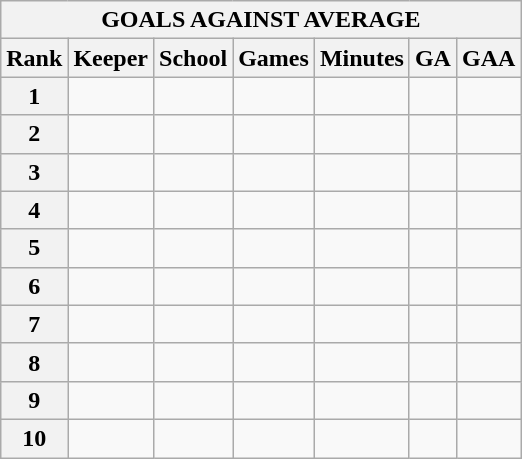<table class="wikitable">
<tr>
<th colspan=7>GOALS AGAINST AVERAGE</th>
</tr>
<tr>
<th>Rank</th>
<th>Keeper</th>
<th>School</th>
<th>Games</th>
<th>Minutes</th>
<th>GA</th>
<th>GAA</th>
</tr>
<tr>
<th>1</th>
<td></td>
<td></td>
<td style="text-align:center;"></td>
<td style="text-align:center;"></td>
<td style="text-align:center;"></td>
<td style="text-align:center;"></td>
</tr>
<tr>
<th>2</th>
<td></td>
<td></td>
<td style="text-align:center;"></td>
<td style="text-align:center;"></td>
<td style="text-align:center;"></td>
<td style="text-align:center;"></td>
</tr>
<tr>
<th>3</th>
<td></td>
<td></td>
<td style="text-align:center;"></td>
<td style="text-align:center;"></td>
<td style="text-align:center;"></td>
<td style="text-align:center;"></td>
</tr>
<tr>
<th>4</th>
<td></td>
<td></td>
<td style="text-align:center;"></td>
<td style="text-align:center;"></td>
<td style="text-align:center;"></td>
<td style="text-align:center;"></td>
</tr>
<tr>
<th>5</th>
<td></td>
<td></td>
<td style="text-align:center;"></td>
<td style="text-align:center;"></td>
<td style="text-align:center;"></td>
<td style="text-align:center;"></td>
</tr>
<tr>
<th>6</th>
<td></td>
<td></td>
<td style="text-align:center;"></td>
<td style="text-align:center;"></td>
<td style="text-align:center;"></td>
<td style="text-align:center;"></td>
</tr>
<tr>
<th>7</th>
<td></td>
<td></td>
<td style="text-align:center;"></td>
<td style="text-align:center;"></td>
<td style="text-align:center;"></td>
<td style="text-align:center;"></td>
</tr>
<tr>
<th>8</th>
<td></td>
<td></td>
<td style="text-align:center;"></td>
<td style="text-align:center;"></td>
<td style="text-align:center;"></td>
<td style="text-align:center;"></td>
</tr>
<tr>
<th>9</th>
<td></td>
<td></td>
<td style="text-align:center;"></td>
<td style="text-align:center;"></td>
<td style="text-align:center;"></td>
<td style="text-align:center;"></td>
</tr>
<tr>
<th>10</th>
<td></td>
<td></td>
<td style="text-align:center;"></td>
<td style="text-align:center;"></td>
<td style="text-align:center;"></td>
<td style="text-align:center;"></td>
</tr>
</table>
